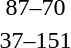<table style="text-align:center">
<tr>
<th width=200></th>
<th width=100></th>
<th width=200></th>
</tr>
<tr>
<td align=right><strong></strong></td>
<td align=center>87–70</td>
<td align=left></td>
</tr>
<tr>
<td align=right></td>
<td align=center>37–151</td>
<td align=left><strong> </strong></td>
</tr>
</table>
